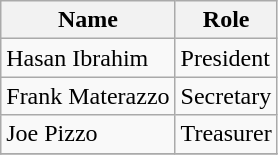<table class="wikitable sortable">
<tr>
<th>Name</th>
<th>Role</th>
</tr>
<tr>
<td>Hasan Ibrahim</td>
<td>President</td>
</tr>
<tr>
<td>Frank Materazzo</td>
<td Secretary />Secretary</td>
</tr>
<tr>
<td>Joe Pizzo</td>
<td>Treasurer</td>
</tr>
<tr>
</tr>
</table>
